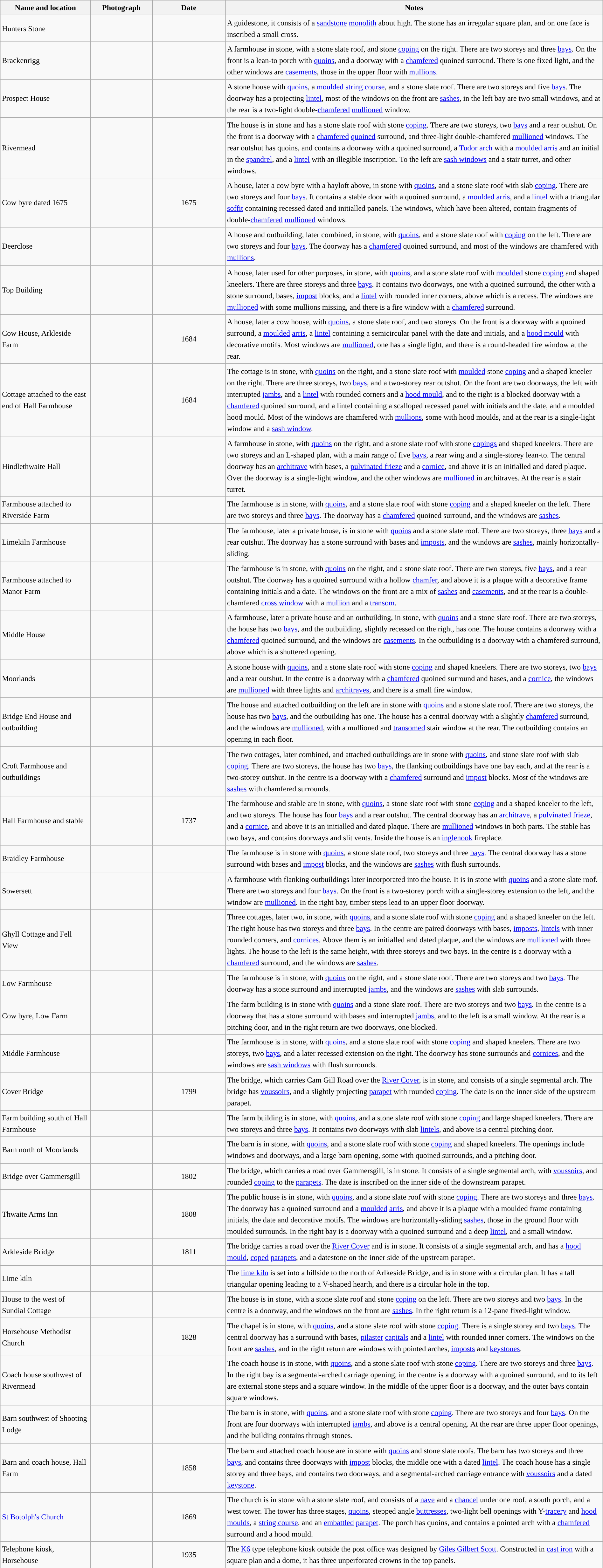<table class="wikitable sortable plainrowheaders" style="width:100%;border:0px;text-align:left;line-height:150%;">
<tr>
<th scope="col"  style="width:150px">Name and location</th>
<th scope="col"  style="width:100px" class="unsortable">Photograph</th>
<th scope="col"  style="width:120px">Date</th>
<th scope="col"  style="width:650px" class="unsortable">Notes</th>
</tr>
<tr>
<td>Hunters Stone<br><small></small></td>
<td></td>
<td align="center"></td>
<td>A guidestone, it consists of a <a href='#'>sandstone</a> <a href='#'>monolith</a> about  high.  The stone has an irregular square plan, and on one face is inscribed a small cross.</td>
</tr>
<tr>
<td>Brackenrigg<br><small></small></td>
<td></td>
<td align="center"></td>
<td>A farmhouse in stone, with a stone slate roof, and stone <a href='#'>coping</a> on the right.  There are two storeys and three <a href='#'>bays</a>.  On the front is a lean-to porch with <a href='#'>quoins</a>, and a doorway with a <a href='#'>chamfered</a> quoined surround.  There is one fixed light, and the other windows are <a href='#'>casements</a>, those in the upper floor with <a href='#'>mullions</a>.</td>
</tr>
<tr>
<td>Prospect House<br><small></small></td>
<td></td>
<td align="center"></td>
<td>A stone house with <a href='#'>quoins</a>, a <a href='#'>moulded</a> <a href='#'>string course</a>, and a stone slate roof.  There are two storeys and five <a href='#'>bays</a>.  The doorway has a projecting <a href='#'>lintel</a>, most of the windows on the front are <a href='#'>sashes</a>, in the left bay are two small windows, and at the rear is a two-light double-<a href='#'>chamfered</a> <a href='#'>mullioned</a> window.</td>
</tr>
<tr>
<td>Rivermead<br><small></small></td>
<td></td>
<td align="center"></td>
<td>The house is in stone and has a stone slate roof with stone <a href='#'>coping</a>.  There are two storeys, two <a href='#'>bays</a> and a rear outshut.  On the front is a doorway with a <a href='#'>chamfered</a> <a href='#'>quoined</a> surround, and three-light double-chamfered <a href='#'>mullioned</a> windows.  The rear outshut has quoins, and contains a doorway with a quoined surround, a <a href='#'>Tudor arch</a> with a <a href='#'>moulded</a> <a href='#'>arris</a> and an initial in the <a href='#'>spandrel</a>, and a <a href='#'>lintel</a> with an illegible inscription.  To the left are <a href='#'>sash windows</a> and a stair turret, and other windows.</td>
</tr>
<tr>
<td>Cow byre dated 1675<br><small></small></td>
<td></td>
<td align="center">1675</td>
<td>A house, later a cow byre with a hayloft above, in stone with <a href='#'>quoins</a>, and a stone slate roof with slab <a href='#'>coping</a>.  There are two storeys and four <a href='#'>bays</a>.  It contains a stable door with a quoined surround, a <a href='#'>moulded</a> <a href='#'>arris</a>, and a <a href='#'>lintel</a> with a triangular <a href='#'>soffit</a> containing recessed dated and initialled panels.  The windows, which have been altered, contain fragments of double-<a href='#'>chamfered</a> <a href='#'>mullioned</a> windows.</td>
</tr>
<tr>
<td>Deerclose<br><small></small></td>
<td></td>
<td align="center"></td>
<td>A house and outbuilding, later combined, in stone, with <a href='#'>quoins</a>, and a stone slate roof with <a href='#'>coping</a> on the left.  There are two storeys and four <a href='#'>bays</a>.  The doorway has a <a href='#'>chamfered</a> quoined surround, and most of the windows are chamfered with <a href='#'>mullions</a>.</td>
</tr>
<tr>
<td>Top Building<br><small></small></td>
<td></td>
<td align="center"></td>
<td>A house, later used for other purposes, in stone, with <a href='#'>quoins</a>, and a stone slate roof with <a href='#'>moulded</a> stone <a href='#'>coping</a> and shaped kneelers.  There are three storeys and three <a href='#'>bays</a>.  It contains two doorways, one with a quoined surround, the other with a stone surround, bases, <a href='#'>impost</a> blocks, and a <a href='#'>lintel</a> with rounded inner corners, above which is a recess.  The windows are <a href='#'>mullioned</a> with some mullions missing, and there is a fire window with a <a href='#'>chamfered</a> surround.</td>
</tr>
<tr>
<td>Cow House, Arkleside Farm<br><small></small></td>
<td></td>
<td align="center">1684</td>
<td>A house, later a cow house, with <a href='#'>quoins</a>, a stone slate roof, and two storeys.  On the front is a doorway with a quoined surround, a <a href='#'>moulded</a> <a href='#'>arris</a>, a <a href='#'>lintel</a> containing a semicircular panel with the date and initials, and a <a href='#'>hood mould</a> with decorative motifs.  Most windows are <a href='#'>mullioned</a>, one has a single light, and there is a round-headed fire window at the rear.</td>
</tr>
<tr>
<td>Cottage attached to the east end of Hall Farmhouse<br><small></small></td>
<td></td>
<td align="center">1684</td>
<td>The cottage is in stone, with <a href='#'>quoins</a> on the right, and a stone slate roof with <a href='#'>moulded</a> stone <a href='#'>coping</a> and a shaped kneeler on the right.  There are three storeys, two <a href='#'>bays</a>, and a two-storey rear outshut.  On the front are two doorways, the left with interrupted <a href='#'>jambs</a>, and a <a href='#'>lintel</a> with rounded corners and a <a href='#'>hood mould</a>, and to the right is a blocked doorway with a <a href='#'>chamfered</a> quoined surround, and a lintel containing a scalloped recessed panel with initials and the date, and a moulded hood mould.  Most of the windows are chamfered with <a href='#'>mullions</a>, some with hood moulds, and at the rear is a single-light window and a <a href='#'>sash window</a>.</td>
</tr>
<tr>
<td>Hindlethwaite Hall<br><small></small></td>
<td></td>
<td align="center"></td>
<td>A farmhouse in stone, with <a href='#'>quoins</a> on the right, and a stone slate roof with stone <a href='#'>copings</a> and shaped kneelers.  There are two storeys and an L-shaped plan, with a main range of five <a href='#'>bays</a>, a rear wing and a single-storey lean-to.  The central doorway has an <a href='#'>architrave</a> with bases, a <a href='#'>pulvinated frieze</a> and a <a href='#'>cornice</a>, and above it is an initialled and dated plaque.  Over the doorway is a single-light window, and the other windows are <a href='#'>mullioned</a> in architraves.  At the rear is a stair turret.</td>
</tr>
<tr>
<td>Farmhouse attached to Riverside Farm<br><small></small></td>
<td></td>
<td align="center"></td>
<td>The farmhouse is in stone, with <a href='#'>quoins</a>, and a stone slate roof with stone <a href='#'>coping</a> and a shaped kneeler on the left.  There are two storeys and three <a href='#'>bays</a>.  The doorway has a <a href='#'>chamfered</a> quoined surround, and the windows are <a href='#'>sashes</a>.</td>
</tr>
<tr>
<td>Limekiln Farmhouse<br><small></small></td>
<td></td>
<td align="center"></td>
<td>The farmhouse, later a private house, is in stone with <a href='#'>quoins</a> and a stone slate roof.  There are two storeys, three <a href='#'>bays</a> and a rear outshut.  The doorway has a stone surround with bases and <a href='#'>imposts</a>, and the windows are <a href='#'>sashes</a>, mainly horizontally-sliding.</td>
</tr>
<tr>
<td>Farmhouse attached to Manor Farm<br><small></small></td>
<td></td>
<td align="center"></td>
<td>The farmhouse is in stone, with <a href='#'>quoins</a> on the right, and a stone slate roof.  There are two storeys, five <a href='#'>bays</a>, and a rear outshut.  The doorway has a quoined surround with a hollow <a href='#'>chamfer</a>, and above it is a plaque with a decorative frame containing initials and a date.  The windows on the front are a mix of <a href='#'>sashes</a> and <a href='#'>casements</a>, and at the rear is a double-chamfered <a href='#'>cross window</a> with a <a href='#'>mullion</a> and a <a href='#'>transom</a>.</td>
</tr>
<tr>
<td>Middle House<br><small></small></td>
<td></td>
<td align="center"></td>
<td>A farmhouse, later a private house and an outbuilding, in stone, with <a href='#'>quoins</a> and a stone slate roof.  There are two storeys, the house has two <a href='#'>bays</a>, and the outbuilding, slightly recessed on the right, has one.  The house contains a doorway with a <a href='#'>chamfered</a> quoined surround, and the windows are <a href='#'>casements</a>.  In the outbuilding is a doorway with a chamfered surround, above which is a shuttered opening.</td>
</tr>
<tr>
<td>Moorlands<br><small></small></td>
<td></td>
<td align="center"></td>
<td>A stone house with <a href='#'>quoins</a>, and a stone slate roof with stone <a href='#'>coping</a> and shaped kneelers.  There are two storeys, two <a href='#'>bays</a> and a rear outshut.  In the centre is a doorway with a <a href='#'>chamfered</a> quoined surround and bases, and a <a href='#'>cornice</a>, the windows are <a href='#'>mullioned</a> with three lights and <a href='#'>architraves</a>, and there is a small fire window.</td>
</tr>
<tr>
<td>Bridge End House and outbuilding<br><small></small></td>
<td></td>
<td align="center"></td>
<td>The house and attached outbuilding on the left are in stone with <a href='#'>quoins</a> and a stone slate roof.  There are two storeys, the house has two <a href='#'>bays</a>, and the outbuilding has one.  The house has a central doorway with a slightly <a href='#'>chamfered</a> surround, and the windows are <a href='#'>mullioned</a>, with a mullioned and <a href='#'>transomed</a> stair window at the rear.  The outbuilding contains an opening in each floor.</td>
</tr>
<tr>
<td>Croft Farmhouse and outbuildings<br><small></small></td>
<td></td>
<td align="center"></td>
<td>The two cottages, later combined, and attached outbuildings are in stone with <a href='#'>quoins</a>, and stone slate roof with slab <a href='#'>coping</a>.  There are two storeys, the house has two <a href='#'>bays</a>, the flanking outbuildings have one bay each, and at the rear is a two-storey outshut.  In the centre is a doorway with a <a href='#'>chamfered</a> surround and <a href='#'>impost</a> blocks.  Most of the windows are <a href='#'>sashes</a> with chamfered surrounds.</td>
</tr>
<tr>
<td>Hall Farmhouse and stable<br><small></small></td>
<td></td>
<td align="center">1737</td>
<td>The farmhouse and stable are in stone, with <a href='#'>quoins</a>, a stone slate roof with stone <a href='#'>coping</a> and a shaped kneeler to the left, and two storeys.  The house has four <a href='#'>bays</a> and a rear outshut.  The central doorway has an <a href='#'>architrave</a>, a <a href='#'>pulvinated frieze</a>, and a <a href='#'>cornice</a>, and above it is an initialled and dated plaque.  There are <a href='#'>mullioned</a> windows in both parts.  The stable has two bays, and contains doorways and slit vents.  Inside the house is an <a href='#'>inglenook</a> fireplace.</td>
</tr>
<tr>
<td>Braidley Farmhouse<br><small></small></td>
<td></td>
<td align="center"></td>
<td>The farmhouse is in stone with <a href='#'>quoins</a>, a stone slate roof, two storeys and three <a href='#'>bays</a>.  The central doorway has a stone surround with bases and <a href='#'>impost</a> blocks, and the windows are <a href='#'>sashes</a> with flush surrounds.</td>
</tr>
<tr>
<td>Sowersett<br><small></small></td>
<td></td>
<td align="center"></td>
<td>A farmhouse with flanking outbuildings later incorporated into the house.  It is in stone with <a href='#'>quoins</a> and a stone slate roof.  There are two storeys and four <a href='#'>bays</a>.  On the front is a two-storey porch with a single-storey extension to the left, and the window are <a href='#'>mullioned</a>.  In the right bay, timber steps lead to an upper floor doorway.</td>
</tr>
<tr>
<td>Ghyll Cottage and Fell View<br><small></small></td>
<td></td>
<td align="center"></td>
<td>Three cottages, later two, in stone, with <a href='#'>quoins</a>, and a stone slate roof with stone <a href='#'>coping</a> and a shaped kneeler on the left.  The right house has two storeys and three <a href='#'>bays</a>.  In the centre are paired doorways with bases, <a href='#'>imposts</a>, <a href='#'>lintels</a> with inner rounded corners, and <a href='#'>cornices</a>.  Above them is an initialled and dated plaque, and the windows are <a href='#'>mullioned</a> with three lights.  The house to the left is the same height, with three storeys and two bays.  In the centre is a doorway with a <a href='#'>chamfered</a> surround, and the windows are <a href='#'>sashes</a>.</td>
</tr>
<tr>
<td>Low Farmhouse<br><small></small></td>
<td></td>
<td align="center"></td>
<td>The farmhouse is in stone, with <a href='#'>quoins</a> on the right, and a stone slate roof.  There are two storeys and two <a href='#'>bays</a>.  The doorway has a stone surround and interrupted <a href='#'>jambs</a>, and the windows are <a href='#'>sashes</a> with slab surrounds.</td>
</tr>
<tr>
<td>Cow byre, Low Farm<br><small></small></td>
<td></td>
<td align="center"></td>
<td>The farm building is in stone with <a href='#'>quoins</a> and a stone slate roof.  There are two storeys and two <a href='#'>bays</a>.  In the centre is a doorway that has a stone surround with bases and interrupted <a href='#'>jambs</a>, and to the left is a small window.  At the rear is a pitching door, and in the right return are two doorways, one blocked.</td>
</tr>
<tr>
<td>Middle Farmhouse<br><small></small></td>
<td></td>
<td align="center"></td>
<td>The farmhouse is in stone, with <a href='#'>quoins</a>, and a stone slate roof with stone <a href='#'>coping</a> and shaped kneelers.  There are two storeys, two <a href='#'>bays</a>, and a later recessed extension on the right.  The doorway has stone surrounds and <a href='#'>cornices</a>, and the windows are <a href='#'>sash windows</a> with flush surrounds.</td>
</tr>
<tr>
<td>Cover Bridge<br><small></small></td>
<td></td>
<td align="center">1799</td>
<td>The bridge, which carries Cam Gill Road over the <a href='#'>River Cover</a>, is in stone, and consists of a single segmental arch.  The bridge has <a href='#'>voussoirs</a>, and a slightly projecting <a href='#'>parapet</a> with rounded <a href='#'>coping</a>. The date is on the inner side of the upstream parapet.</td>
</tr>
<tr>
<td>Farm building south of Hall Farmhouse<br><small></small></td>
<td></td>
<td align="center"></td>
<td>The farm building is in stone, with <a href='#'>quoins</a>, and a stone slate roof with stone <a href='#'>coping</a> and large shaped kneelers.  There are two storeys and three <a href='#'>bays</a>.  It contains two doorways with slab <a href='#'>lintels</a>, and above is a central pitching door.</td>
</tr>
<tr>
<td>Barn north of Moorlands<br><small></small></td>
<td></td>
<td align="center"></td>
<td>The barn is in stone, with <a href='#'>quoins</a>, and a stone slate roof with stone <a href='#'>coping</a> and shaped kneelers.  The openings include windows and doorways, and a large barn opening, some with quoined surrounds, and a pitching door.</td>
</tr>
<tr>
<td>Bridge over Gammersgill<br><small></small></td>
<td></td>
<td align="center">1802</td>
<td>The bridge, which carries a road over Gammersgill, is in stone.  It consists of a single segmental arch, with <a href='#'>voussoirs</a>, and rounded <a href='#'>coping</a> to the <a href='#'>parapets</a>.  The date is inscribed on the inner side of the downstream parapet.</td>
</tr>
<tr>
<td>Thwaite Arms Inn<br><small></small></td>
<td></td>
<td align="center">1808</td>
<td>The public house is in stone, with <a href='#'>quoins</a>, and a stone slate roof with stone <a href='#'>coping</a>.  There are two storeys and three <a href='#'>bays</a>.  The doorway has a quoined surround and a <a href='#'>moulded</a> <a href='#'>arris</a>, and above it is a plaque with a moulded frame containing initials, the date and decorative motifs.  The windows are horizontally-sliding <a href='#'>sashes</a>, those in the ground floor with moulded surrounds.  In the right bay is a doorway with a quoined surround and a deep <a href='#'>lintel</a>, and a small window.</td>
</tr>
<tr>
<td>Arkleside Bridge<br><small></small></td>
<td></td>
<td align="center">1811</td>
<td>The bridge carries a road over the <a href='#'>River Cover</a> and is in stone.  It consists of a single segmental arch, and has a <a href='#'>hood mould</a>, <a href='#'>coped</a> <a href='#'>parapets</a>, and a datestone on the inner side of the upstream parapet.</td>
</tr>
<tr>
<td>Lime kiln<br><small></small></td>
<td></td>
<td align="center"></td>
<td>The <a href='#'>lime kiln</a> is set into a hillside to the north of Arlkeside Bridge, and is in stone with a circular plan. It has a tall triangular opening leading to a V-shaped hearth, and there is a circular hole in the top.</td>
</tr>
<tr>
<td>House to the west of Sundial Cottage<br><small></small></td>
<td></td>
<td align="center"></td>
<td>The house is in stone, with a stone slate roof and stone <a href='#'>coping</a> on the left.  There are two storeys and two <a href='#'>bays</a>.  In the centre is a doorway, and the windows on the front are <a href='#'>sashes</a>.  In the right return is a 12-pane fixed-light window.</td>
</tr>
<tr>
<td>Horsehouse Methodist Church<br><small></small></td>
<td></td>
<td align="center">1828</td>
<td>The chapel is in stone, with <a href='#'>quoins</a>, and a stone slate roof with stone <a href='#'>coping</a>.  There is a single storey and two <a href='#'>bays</a>. The central doorway has a surround with bases, <a href='#'>pilaster</a> <a href='#'>capitals</a> and a <a href='#'>lintel</a> with rounded inner corners.  The windows on the front are <a href='#'>sashes</a>, and in the right return are windows with pointed arches, <a href='#'>imposts</a> and <a href='#'>keystones</a>.</td>
</tr>
<tr>
<td>Coach house southwest of Rivermead<br><small></small></td>
<td></td>
<td align="center"></td>
<td>The coach house is in stone, with <a href='#'>quoins</a>, and a stone slate roof with stone <a href='#'>coping</a>.  There are two storeys and three <a href='#'>bays</a>.  In the right bay is a segmental-arched carriage opening, in the centre is a doorway with a quoined surround, and to its left are external stone steps and a square window.  In the middle of the upper floor is a doorway, and the outer bays contain square windows.</td>
</tr>
<tr>
<td>Barn southwest of Shooting Lodge<br><small></small></td>
<td></td>
<td align="center"></td>
<td>The barn is in stone, with <a href='#'>quoins</a>, and a stone slate roof with stone <a href='#'>coping</a>.  There are two storeys and four <a href='#'>bays</a>.  On the front are four doorways with interrupted <a href='#'>jambs</a>, and above is a central opening.  At the rear are three upper floor openings, and the building contains through stones.</td>
</tr>
<tr>
<td>Barn and coach house, Hall Farm<br><small></small></td>
<td></td>
<td align="center">1858</td>
<td>The barn and attached coach house are in stone with <a href='#'>quoins</a> and stone slate roofs.  The barn has two storeys and three <a href='#'>bays</a>, and contains three doorways with <a href='#'>impost</a> blocks, the middle one with a dated <a href='#'>lintel</a>.  The coach house has a single storey and three bays, and contains two doorways, and a segmental-arched carriage entrance with <a href='#'>voussoirs</a> and a dated <a href='#'>keystone</a>.</td>
</tr>
<tr>
<td><a href='#'>St Botolph's Church</a><br><small></small></td>
<td></td>
<td align="center">1869</td>
<td>The church is in stone with a stone slate roof, and consists of a <a href='#'>nave</a> and a <a href='#'>chancel</a> under one roof, a south porch, and a west tower.  The tower has three stages, <a href='#'>quoins</a>, stepped angle <a href='#'>buttresses</a>, two-light bell openings with Y-<a href='#'>tracery</a> and <a href='#'>hood moulds</a>, a <a href='#'>string course</a>, and an <a href='#'>embattled</a> <a href='#'>parapet</a>.  The porch has quoins, and contains a pointed arch with a <a href='#'>chamfered</a> surround and a hood mould.</td>
</tr>
<tr>
<td>Telephone kiosk, Horsehouse<br><small></small></td>
<td></td>
<td align="center">1935</td>
<td>The <a href='#'>K6</a> type telephone kiosk outside the post office was designed by <a href='#'>Giles Gilbert Scott</a>.  Constructed in <a href='#'>cast iron</a> with a square plan and a dome, it has three unperforated crowns in the top panels.</td>
</tr>
<tr>
</tr>
</table>
